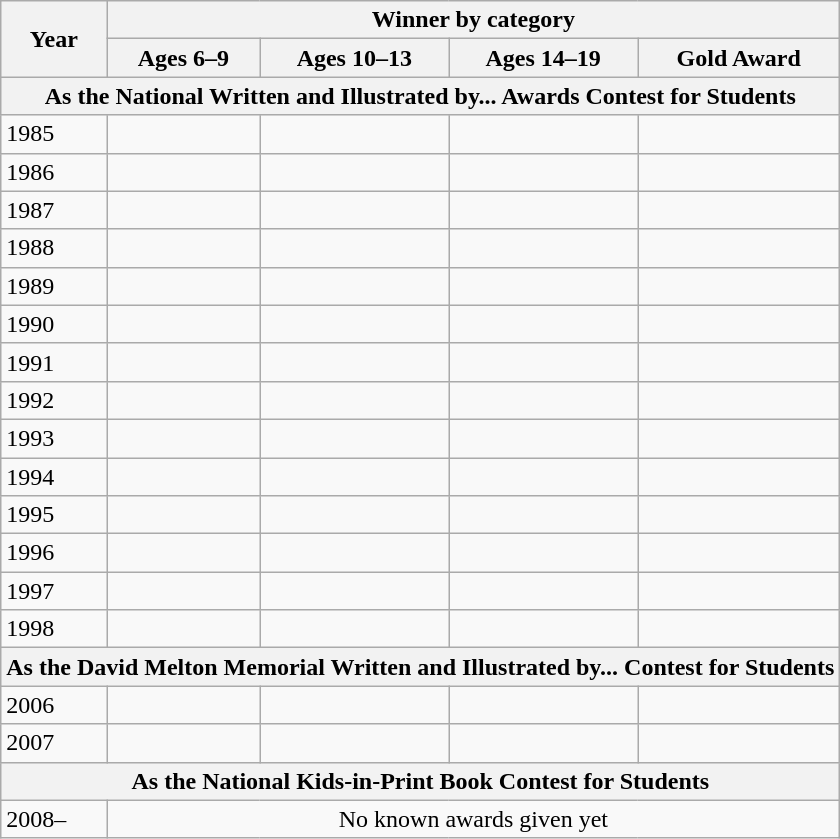<table class="wikitable">
<tr>
<th rowspan="2">Year</th>
<th colspan="4">Winner by category</th>
</tr>
<tr>
<th>Ages 6–9</th>
<th>Ages 10–13</th>
<th>Ages 14–19</th>
<th>Gold Award</th>
</tr>
<tr>
<th colspan="5">As the National Written and Illustrated by... Awards Contest for Students</th>
</tr>
<tr>
<td>1985</td>
<td></td>
<td></td>
<td></td>
<td></td>
</tr>
<tr>
<td>1986</td>
<td></td>
<td></td>
<td></td>
<td></td>
</tr>
<tr>
<td>1987</td>
<td></td>
<td></td>
<td></td>
<td></td>
</tr>
<tr>
<td>1988</td>
<td></td>
<td></td>
<td></td>
<td></td>
</tr>
<tr>
<td>1989</td>
<td></td>
<td></td>
<td></td>
<td></td>
</tr>
<tr>
<td>1990</td>
<td></td>
<td></td>
<td></td>
<td></td>
</tr>
<tr>
<td>1991</td>
<td></td>
<td></td>
<td></td>
<td></td>
</tr>
<tr>
<td>1992</td>
<td></td>
<td></td>
<td></td>
<td></td>
</tr>
<tr>
<td>1993</td>
<td></td>
<td></td>
<td></td>
<td></td>
</tr>
<tr>
<td>1994</td>
<td></td>
<td></td>
<td></td>
<td></td>
</tr>
<tr>
<td>1995</td>
<td></td>
<td></td>
<td></td>
<td></td>
</tr>
<tr>
<td>1996</td>
<td></td>
<td></td>
<td></td>
<td></td>
</tr>
<tr>
<td>1997</td>
<td></td>
<td></td>
<td></td>
<td></td>
</tr>
<tr>
<td>1998</td>
<td></td>
<td></td>
<td><br></td>
<td></td>
</tr>
<tr>
<th colspan="5">As the David Melton Memorial Written and Illustrated by... Contest for Students</th>
</tr>
<tr>
<td>2006</td>
<td></td>
<td></td>
<td></td>
<td></td>
</tr>
<tr>
<td>2007</td>
<td></td>
<td></td>
<td></td>
<td></td>
</tr>
<tr>
<th colspan="5">As the National Kids-in-Print Book Contest for Students</th>
</tr>
<tr>
<td>2008–</td>
<td colspan="4" style="text-align:center;">No known awards given yet</td>
</tr>
</table>
